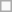<table class=wikitable>
<tr>
<td> </td>
</tr>
</table>
